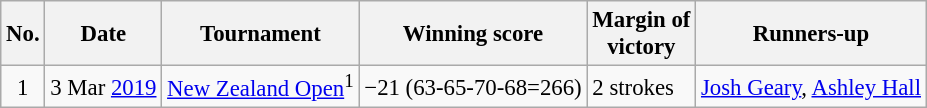<table class="wikitable" style="font-size:95%;">
<tr>
<th>No.</th>
<th>Date</th>
<th>Tournament</th>
<th>Winning score</th>
<th>Margin of<br>victory</th>
<th>Runners-up</th>
</tr>
<tr>
<td align=center>1</td>
<td align=right>3 Mar <a href='#'>2019</a></td>
<td><a href='#'>New Zealand Open</a><sup>1</sup></td>
<td>−21 (63-65-70-68=266)</td>
<td>2 strokes</td>
<td> <a href='#'>Josh Geary</a>,  <a href='#'>Ashley Hall</a></td>
</tr>
</table>
